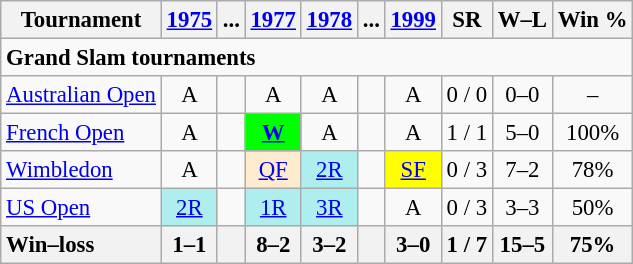<table class="wikitable nowrap" style=text-align:center;font-size:95%>
<tr>
<th>Tournament</th>
<th><a href='#'>1975</a></th>
<th>...</th>
<th><a href='#'>1977</a></th>
<th><a href='#'>1978</a></th>
<th>...</th>
<th><a href='#'>1999</a></th>
<th>SR</th>
<th>W–L</th>
<th>Win %</th>
</tr>
<tr>
<td colspan=10 align=left><strong>Grand Slam tournaments</strong></td>
</tr>
<tr>
<td align=left><a href='#'>Australian Open</a></td>
<td>A</td>
<td></td>
<td>A</td>
<td>A</td>
<td></td>
<td>A</td>
<td>0 / 0</td>
<td>0–0</td>
<td>–</td>
</tr>
<tr>
<td align=left><a href='#'>French Open</a></td>
<td>A</td>
<td></td>
<td bgcolor=lime><a href='#'><strong>W</strong></a></td>
<td>A</td>
<td></td>
<td>A</td>
<td>1 / 1</td>
<td>5–0</td>
<td>100%</td>
</tr>
<tr>
<td align=left><a href='#'>Wimbledon</a></td>
<td>A</td>
<td></td>
<td bgcolor=#ffebcd><a href='#'>QF</a></td>
<td bgcolor=#afeeee><a href='#'>2R</a></td>
<td></td>
<td bgcolor=yellow><a href='#'>SF</a></td>
<td>0 / 3</td>
<td>7–2</td>
<td>78%</td>
</tr>
<tr>
<td align=left><a href='#'>US Open</a></td>
<td bgcolor=#afeeee><a href='#'>2R</a></td>
<td></td>
<td bgcolor=#afeeee><a href='#'>1R</a></td>
<td bgcolor=#afeeee><a href='#'>3R</a></td>
<td></td>
<td>A</td>
<td>0 / 3</td>
<td>3–3</td>
<td>50%</td>
</tr>
<tr>
<th style=text-align:left>Win–loss</th>
<th>1–1</th>
<th></th>
<th>8–2</th>
<th>3–2</th>
<th></th>
<th>3–0</th>
<th>1 / 7</th>
<th>15–5</th>
<th>75%</th>
</tr>
</table>
